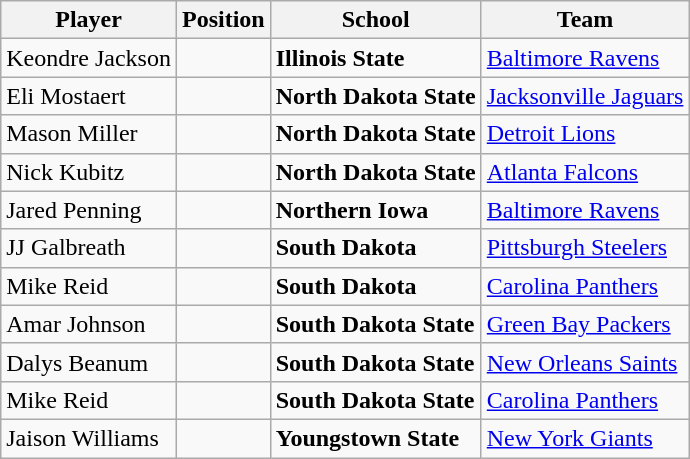<table class="wikitable sortable" border="1">
<tr>
<th>Player</th>
<th>Position</th>
<th>School</th>
<th>Team</th>
</tr>
<tr>
<td>Keondre Jackson</td>
<td></td>
<td style=><strong>Illinois State</strong></td>
<td><a href='#'>Baltimore Ravens</a></td>
</tr>
<tr>
<td>Eli Mostaert</td>
<td></td>
<td style=><strong>North Dakota State</strong></td>
<td><a href='#'>Jacksonville Jaguars</a></td>
</tr>
<tr>
<td>Mason Miller</td>
<td></td>
<td style=><strong>North Dakota State</strong></td>
<td><a href='#'>Detroit Lions</a></td>
</tr>
<tr>
<td>Nick Kubitz</td>
<td></td>
<td style=><strong>North Dakota State</strong></td>
<td><a href='#'>Atlanta Falcons</a></td>
</tr>
<tr>
<td>Jared Penning</td>
<td></td>
<td style=><strong>Northern Iowa</strong></td>
<td><a href='#'>Baltimore Ravens</a></td>
</tr>
<tr>
<td>JJ Galbreath</td>
<td></td>
<td style=><strong>South Dakota</strong></td>
<td><a href='#'>Pittsburgh Steelers</a></td>
</tr>
<tr>
<td>Mike Reid</td>
<td></td>
<td style=><strong>South Dakota</strong></td>
<td><a href='#'>Carolina Panthers</a></td>
</tr>
<tr>
<td>Amar Johnson</td>
<td></td>
<td style=><strong>South Dakota State</strong></td>
<td><a href='#'>Green Bay Packers</a></td>
</tr>
<tr>
<td>Dalys Beanum</td>
<td></td>
<td style=><strong>South Dakota State</strong></td>
<td><a href='#'>New Orleans Saints</a></td>
</tr>
<tr>
<td>Mike Reid</td>
<td></td>
<td style=><strong>South Dakota State</strong></td>
<td><a href='#'>Carolina Panthers</a></td>
</tr>
<tr>
<td>Jaison Williams</td>
<td></td>
<td style=><strong>Youngstown State</strong></td>
<td><a href='#'>New York Giants</a></td>
</tr>
</table>
